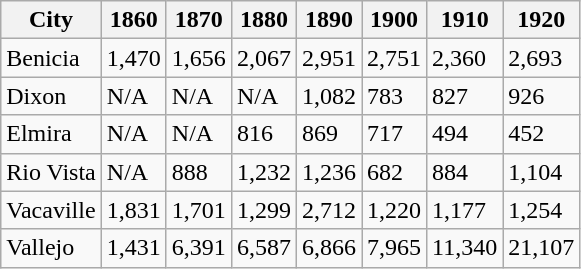<table class="wikitable">
<tr>
<th>City</th>
<th>1860</th>
<th>1870</th>
<th>1880</th>
<th>1890</th>
<th>1900</th>
<th>1910</th>
<th>1920</th>
</tr>
<tr>
<td>Benicia</td>
<td>1,470</td>
<td>1,656</td>
<td>2,067</td>
<td>2,951</td>
<td>2,751</td>
<td>2,360</td>
<td>2,693</td>
</tr>
<tr>
<td>Dixon</td>
<td>N/A</td>
<td>N/A</td>
<td>N/A</td>
<td>1,082</td>
<td>783</td>
<td>827</td>
<td>926</td>
</tr>
<tr>
<td>Elmira</td>
<td>N/A</td>
<td>N/A</td>
<td>816</td>
<td>869</td>
<td>717</td>
<td>494</td>
<td>452</td>
</tr>
<tr>
<td>Rio Vista</td>
<td>N/A</td>
<td>888</td>
<td>1,232</td>
<td>1,236</td>
<td>682</td>
<td>884</td>
<td>1,104</td>
</tr>
<tr>
<td>Vacaville</td>
<td>1,831</td>
<td>1,701</td>
<td>1,299</td>
<td>2,712</td>
<td>1,220</td>
<td>1,177</td>
<td>1,254</td>
</tr>
<tr>
<td>Vallejo</td>
<td>1,431</td>
<td>6,391</td>
<td>6,587</td>
<td>6,866</td>
<td>7,965</td>
<td>11,340</td>
<td>21,107</td>
</tr>
</table>
